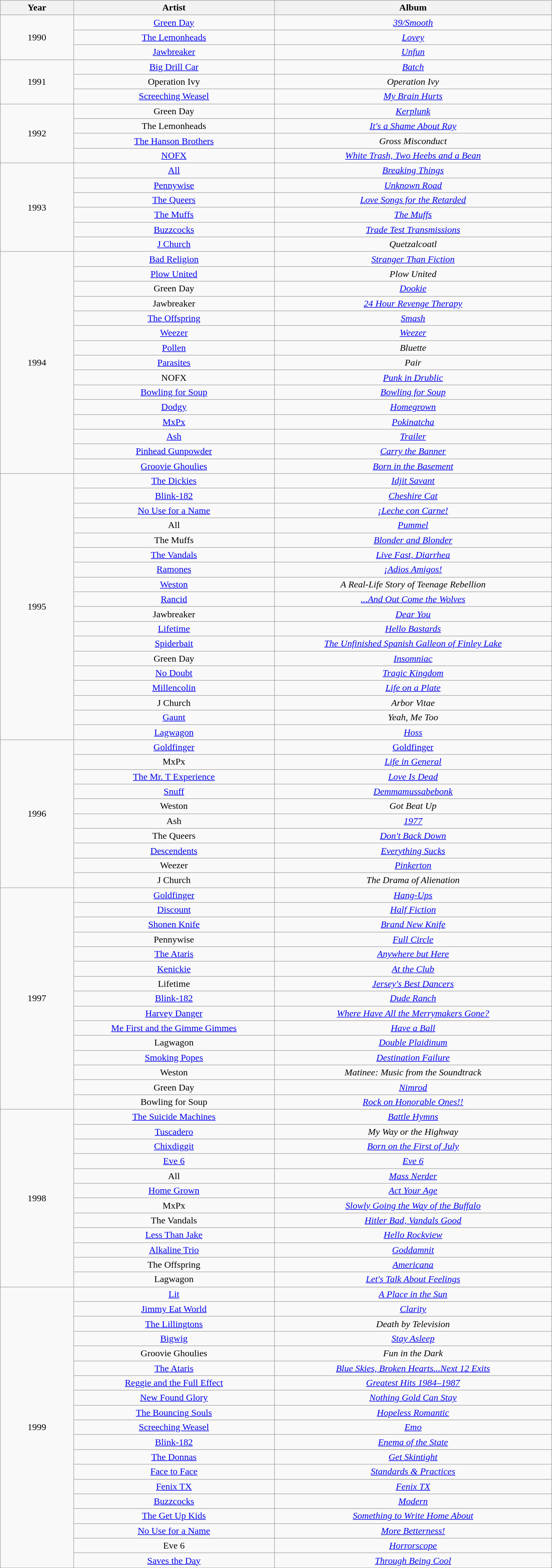<table class="wikitable" style="margin:auto; text-align:center; width:75%;">
<tr>
<th scope="col" style="width:50px;">Year</th>
<th scope="col" style="width:150px;">Artist</th>
<th scope="col" style="width:210px;">Album</th>
</tr>
<tr>
<td rowspan="3">1990</td>
<td><a href='#'>Green Day</a></td>
<td><em><a href='#'>39/Smooth</a></em></td>
</tr>
<tr>
<td><a href='#'>The Lemonheads</a></td>
<td><em><a href='#'>Lovey</a></em></td>
</tr>
<tr>
<td><a href='#'>Jawbreaker</a></td>
<td><em><a href='#'>Unfun</a></em></td>
</tr>
<tr>
<td rowspan="3">1991</td>
<td><a href='#'>Big Drill Car</a></td>
<td><em><a href='#'>Batch</a></em></td>
</tr>
<tr>
<td>Operation Ivy</td>
<td><em>Operation Ivy</em></td>
</tr>
<tr>
<td><a href='#'>Screeching Weasel</a></td>
<td><em><a href='#'>My Brain Hurts</a></em></td>
</tr>
<tr>
<td rowspan="4">1992</td>
<td>Green Day</td>
<td><em><a href='#'>Kerplunk</a></em></td>
</tr>
<tr>
<td>The Lemonheads</td>
<td><em><a href='#'>It's a Shame About Ray</a></em></td>
</tr>
<tr>
<td><a href='#'>The Hanson Brothers</a></td>
<td><em>Gross Misconduct</em></td>
</tr>
<tr>
<td><a href='#'>NOFX</a></td>
<td><em><a href='#'>White Trash, Two Heebs and a Bean</a></em></td>
</tr>
<tr>
<td rowspan="6">1993</td>
<td><a href='#'>All</a></td>
<td><em><a href='#'>Breaking Things</a></em></td>
</tr>
<tr>
<td><a href='#'>Pennywise</a></td>
<td><em><a href='#'>Unknown Road</a></em></td>
</tr>
<tr>
<td><a href='#'>The Queers</a></td>
<td><em><a href='#'>Love Songs for the Retarded</a></em></td>
</tr>
<tr>
<td><a href='#'>The Muffs</a></td>
<td><em><a href='#'>The Muffs</a></em></td>
</tr>
<tr>
<td><a href='#'>Buzzcocks</a></td>
<td><em><a href='#'>Trade Test Transmissions</a></em></td>
</tr>
<tr>
<td><a href='#'>J Church</a></td>
<td><em>Quetzalcoatl</em></td>
</tr>
<tr>
<td rowspan="15">1994</td>
<td><a href='#'>Bad Religion</a></td>
<td><em><a href='#'>Stranger Than Fiction</a></em></td>
</tr>
<tr>
<td><a href='#'>Plow United</a></td>
<td><em>Plow United</em></td>
</tr>
<tr>
<td>Green Day</td>
<td><em><a href='#'>Dookie</a></em></td>
</tr>
<tr>
<td>Jawbreaker</td>
<td><em><a href='#'>24 Hour Revenge Therapy</a></em></td>
</tr>
<tr>
<td><a href='#'>The Offspring</a></td>
<td><em><a href='#'>Smash</a></em></td>
</tr>
<tr>
<td><a href='#'>Weezer</a></td>
<td><em><a href='#'>Weezer</a></em></td>
</tr>
<tr>
<td><a href='#'>Pollen</a></td>
<td><em>Bluette</em></td>
</tr>
<tr>
<td><a href='#'>Parasites</a></td>
<td><em>Pair</em></td>
</tr>
<tr>
<td>NOFX</td>
<td><em><a href='#'>Punk in Drublic</a></em></td>
</tr>
<tr>
<td><a href='#'>Bowling for Soup</a></td>
<td><em><a href='#'>Bowling for Soup</a></em></td>
</tr>
<tr>
<td><a href='#'>Dodgy</a></td>
<td><em><a href='#'>Homegrown</a></em></td>
</tr>
<tr>
<td><a href='#'>MxPx</a></td>
<td><em><a href='#'>Pokinatcha</a></em></td>
</tr>
<tr>
<td><a href='#'>Ash</a></td>
<td><em><a href='#'>Trailer</a></em></td>
</tr>
<tr>
<td><a href='#'>Pinhead Gunpowder</a></td>
<td><em><a href='#'>Carry the Banner</a></em></td>
</tr>
<tr>
<td><a href='#'>Groovie Ghoulies</a></td>
<td><em><a href='#'>Born in the Basement</a></em></td>
</tr>
<tr>
<td rowspan="18">1995</td>
<td><a href='#'>The Dickies</a></td>
<td><em><a href='#'>Idjit Savant</a></em></td>
</tr>
<tr>
<td><a href='#'>Blink-182</a></td>
<td><em><a href='#'>Cheshire Cat</a></em></td>
</tr>
<tr>
<td><a href='#'>No Use for a Name</a></td>
<td><em><a href='#'>¡Leche con Carne!</a></em></td>
</tr>
<tr>
<td>All</td>
<td><em><a href='#'>Pummel</a></em></td>
</tr>
<tr>
<td>The Muffs</td>
<td><em><a href='#'>Blonder and Blonder</a></em></td>
</tr>
<tr>
<td><a href='#'>The Vandals</a></td>
<td><em><a href='#'>Live Fast, Diarrhea</a></em></td>
</tr>
<tr>
<td><a href='#'>Ramones</a></td>
<td><em><a href='#'>¡Adios Amigos!</a></em></td>
</tr>
<tr>
<td><a href='#'>Weston</a></td>
<td><em>A Real-Life Story of Teenage Rebellion</em></td>
</tr>
<tr>
<td><a href='#'>Rancid</a></td>
<td><em><a href='#'>...And Out Come the Wolves</a></em></td>
</tr>
<tr>
<td>Jawbreaker</td>
<td><em><a href='#'>Dear You</a></em></td>
</tr>
<tr>
<td><a href='#'>Lifetime</a></td>
<td><em><a href='#'>Hello Bastards</a></em></td>
</tr>
<tr>
<td><a href='#'>Spiderbait</a></td>
<td><em><a href='#'>The Unfinished Spanish Galleon of Finley Lake</a></em></td>
</tr>
<tr>
<td>Green Day</td>
<td><em><a href='#'>Insomniac</a></em></td>
</tr>
<tr>
<td><a href='#'>No Doubt</a></td>
<td><em><a href='#'>Tragic Kingdom</a></em></td>
</tr>
<tr>
<td><a href='#'>Millencolin</a></td>
<td><em><a href='#'>Life on a Plate</a></em></td>
</tr>
<tr>
<td>J Church</td>
<td><em>Arbor Vitae</em></td>
</tr>
<tr>
<td><a href='#'>Gaunt</a></td>
<td><em>Yeah, Me Too</em></td>
</tr>
<tr>
<td><a href='#'>Lagwagon</a></td>
<td><em><a href='#'>Hoss</a></em></td>
</tr>
<tr>
<td rowspan="10">1996</td>
<td><a href='#'>Goldfinger</a></td>
<td><a href='#'>Goldfinger</a></td>
</tr>
<tr>
<td>MxPx</td>
<td><em><a href='#'>Life in General</a></em></td>
</tr>
<tr>
<td><a href='#'>The Mr. T Experience</a></td>
<td><em><a href='#'>Love Is Dead</a></em></td>
</tr>
<tr>
<td><a href='#'>Snuff</a></td>
<td><em><a href='#'>Demmamussabebonk</a></em></td>
</tr>
<tr>
<td>Weston</td>
<td><em>Got Beat Up</em></td>
</tr>
<tr>
<td>Ash</td>
<td><em><a href='#'>1977</a></em></td>
</tr>
<tr>
<td>The Queers</td>
<td><em><a href='#'>Don't Back Down</a></em></td>
</tr>
<tr>
<td><a href='#'>Descendents</a></td>
<td><em><a href='#'>Everything Sucks</a></em></td>
</tr>
<tr>
<td>Weezer</td>
<td><em><a href='#'>Pinkerton</a></em></td>
</tr>
<tr>
<td>J Church</td>
<td><em>The Drama of Alienation</em></td>
</tr>
<tr>
<td rowspan="15">1997</td>
<td><a href='#'>Goldfinger</a></td>
<td><em><a href='#'>Hang-Ups</a></em></td>
</tr>
<tr>
<td><a href='#'>Discount</a></td>
<td><em><a href='#'>Half Fiction</a></em></td>
</tr>
<tr>
<td><a href='#'>Shonen Knife</a></td>
<td><em><a href='#'>Brand New Knife</a></em></td>
</tr>
<tr>
<td>Pennywise</td>
<td><em><a href='#'>Full Circle</a></em></td>
</tr>
<tr>
<td><a href='#'>The Ataris</a></td>
<td><em><a href='#'>Anywhere but Here</a></em></td>
</tr>
<tr>
<td><a href='#'>Kenickie</a></td>
<td><em><a href='#'>At the Club</a></em></td>
</tr>
<tr>
<td>Lifetime</td>
<td><em><a href='#'>Jersey's Best Dancers</a></em></td>
</tr>
<tr>
<td><a href='#'>Blink-182</a></td>
<td><em><a href='#'>Dude Ranch</a></em></td>
</tr>
<tr>
<td><a href='#'>Harvey Danger</a></td>
<td><em><a href='#'>Where Have All the Merrymakers Gone?</a></em></td>
</tr>
<tr>
<td><a href='#'>Me First and the Gimme Gimmes</a></td>
<td><em><a href='#'>Have a Ball</a></em></td>
</tr>
<tr>
<td>Lagwagon</td>
<td><em><a href='#'>Double Plaidinum</a></em></td>
</tr>
<tr>
<td><a href='#'>Smoking Popes</a></td>
<td><em><a href='#'>Destination Failure</a></em></td>
</tr>
<tr>
<td>Weston</td>
<td><em>Matinee: Music from the Soundtrack</em></td>
</tr>
<tr>
<td>Green Day</td>
<td><em><a href='#'>Nimrod</a></em></td>
</tr>
<tr>
<td>Bowling for Soup</td>
<td><em><a href='#'>Rock on Honorable Ones!!</a></em></td>
</tr>
<tr>
<td rowspan="12">1998</td>
<td><a href='#'>The Suicide Machines</a></td>
<td><em><a href='#'>Battle Hymns</a></em></td>
</tr>
<tr>
<td><a href='#'>Tuscadero</a></td>
<td><em>My Way or the Highway</em></td>
</tr>
<tr>
<td><a href='#'>Chixdiggit</a></td>
<td><em><a href='#'>Born on the First of July</a></em></td>
</tr>
<tr>
<td><a href='#'>Eve 6</a></td>
<td><em><a href='#'>Eve 6</a></em></td>
</tr>
<tr>
<td>All</td>
<td><em><a href='#'>Mass Nerder</a></em></td>
</tr>
<tr>
<td><a href='#'>Home Grown</a></td>
<td><em><a href='#'>Act Your Age</a></em></td>
</tr>
<tr>
<td>MxPx</td>
<td><em><a href='#'>Slowly Going the Way of the Buffalo</a></em></td>
</tr>
<tr>
<td>The Vandals</td>
<td><em><a href='#'>Hitler Bad, Vandals Good</a></em></td>
</tr>
<tr>
<td><a href='#'>Less Than Jake</a></td>
<td><em><a href='#'>Hello Rockview</a></em></td>
</tr>
<tr>
<td><a href='#'>Alkaline Trio</a></td>
<td><em><a href='#'>Goddamnit</a></em></td>
</tr>
<tr>
<td>The Offspring</td>
<td><em><a href='#'>Americana</a></em></td>
</tr>
<tr>
<td>Lagwagon</td>
<td><em><a href='#'>Let's Talk About Feelings</a></em></td>
</tr>
<tr>
<td rowspan="19">1999</td>
<td><a href='#'>Lit</a></td>
<td><em><a href='#'>A Place in the Sun</a></em></td>
</tr>
<tr>
<td><a href='#'>Jimmy Eat World</a></td>
<td><em><a href='#'>Clarity</a></em></td>
</tr>
<tr>
<td><a href='#'>The Lillingtons</a></td>
<td><em>Death by Television</em></td>
</tr>
<tr>
<td><a href='#'>Bigwig</a></td>
<td><em><a href='#'>Stay Asleep</a></em></td>
</tr>
<tr>
<td>Groovie Ghoulies</td>
<td><em>Fun in the Dark</em></td>
</tr>
<tr>
<td><a href='#'>The Ataris</a></td>
<td><em><a href='#'>Blue Skies, Broken Hearts...Next 12 Exits</a></em></td>
</tr>
<tr>
<td><a href='#'>Reggie and the Full Effect</a></td>
<td><em><a href='#'>Greatest Hits 1984–1987</a></em></td>
</tr>
<tr>
<td><a href='#'>New Found Glory</a></td>
<td><em><a href='#'>Nothing Gold Can Stay</a></em></td>
</tr>
<tr>
<td><a href='#'>The Bouncing Souls</a></td>
<td><em><a href='#'>Hopeless Romantic</a></em></td>
</tr>
<tr>
<td><a href='#'>Screeching Weasel</a></td>
<td><em><a href='#'>Emo</a></em></td>
</tr>
<tr>
<td><a href='#'>Blink-182</a></td>
<td><em><a href='#'>Enema of the State</a></em></td>
</tr>
<tr>
<td><a href='#'>The Donnas</a></td>
<td><em><a href='#'>Get Skintight</a></em></td>
</tr>
<tr>
<td><a href='#'>Face to Face</a></td>
<td><em><a href='#'>Standards & Practices</a></em></td>
</tr>
<tr>
<td><a href='#'>Fenix TX</a></td>
<td><em><a href='#'>Fenix TX</a></em></td>
</tr>
<tr>
<td><a href='#'>Buzzcocks</a></td>
<td><em><a href='#'>Modern</a></em></td>
</tr>
<tr>
<td><a href='#'>The Get Up Kids</a></td>
<td><em><a href='#'>Something to Write Home About</a></em></td>
</tr>
<tr>
<td><a href='#'>No Use for a Name</a></td>
<td><em><a href='#'>More Betterness!</a></em></td>
</tr>
<tr>
<td>Eve 6</td>
<td><em><a href='#'>Horrorscope</a></em></td>
</tr>
<tr>
<td><a href='#'>Saves the Day</a></td>
<td><em><a href='#'>Through Being Cool</a></em></td>
</tr>
</table>
